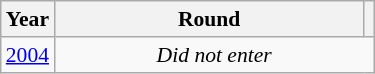<table class="wikitable" style="text-align: center; font-size:90%">
<tr>
<th>Year</th>
<th style="width:200px">Round</th>
<th></th>
</tr>
<tr>
<td><a href='#'>2004</a></td>
<td colspan="2"><em>Did not enter</em></td>
</tr>
</table>
